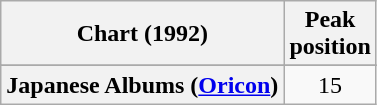<table class="wikitable sortable plainrowheaders" style="text-align:center">
<tr>
<th scope="col">Chart (1992)</th>
<th scope="col">Peak<br>position</th>
</tr>
<tr>
</tr>
<tr>
<th scope="row">Japanese Albums (<a href='#'>Oricon</a>)</th>
<td align="center">15</td>
</tr>
</table>
